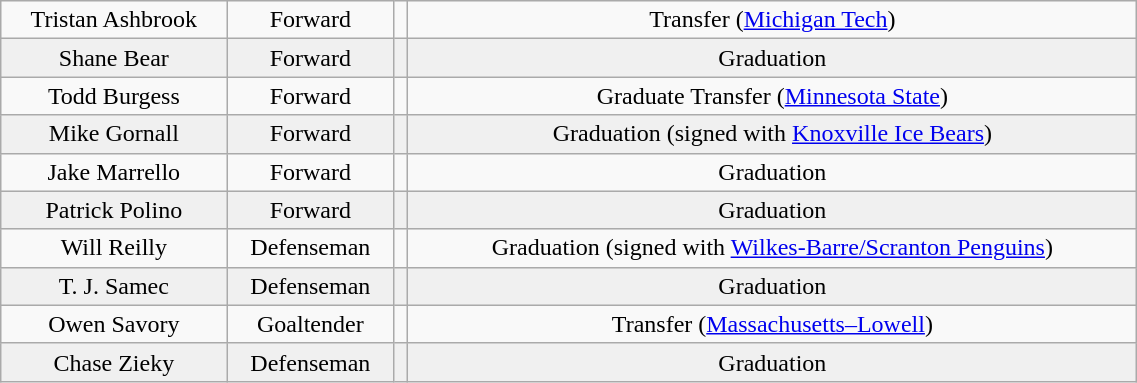<table class="wikitable" width="60%">
<tr align="center" bgcolor="">
<td>Tristan Ashbrook</td>
<td>Forward</td>
<td></td>
<td>Transfer (<a href='#'>Michigan Tech</a>)</td>
</tr>
<tr align="center" bgcolor="f0f0f0">
<td>Shane Bear</td>
<td>Forward</td>
<td></td>
<td>Graduation</td>
</tr>
<tr align="center" bgcolor="">
<td>Todd Burgess</td>
<td>Forward</td>
<td></td>
<td>Graduate Transfer (<a href='#'>Minnesota State</a>)</td>
</tr>
<tr align="center" bgcolor="f0f0f0">
<td>Mike Gornall</td>
<td>Forward</td>
<td></td>
<td>Graduation (signed with <a href='#'>Knoxville Ice Bears</a>)</td>
</tr>
<tr align="center" bgcolor="">
<td>Jake Marrello</td>
<td>Forward</td>
<td></td>
<td>Graduation</td>
</tr>
<tr align="center" bgcolor="f0f0f0">
<td>Patrick Polino</td>
<td>Forward</td>
<td></td>
<td>Graduation</td>
</tr>
<tr align="center" bgcolor="">
<td>Will Reilly</td>
<td>Defenseman</td>
<td></td>
<td>Graduation (signed with <a href='#'>Wilkes-Barre/Scranton Penguins</a>)</td>
</tr>
<tr align="center" bgcolor="f0f0f0">
<td>T. J. Samec</td>
<td>Defenseman</td>
<td></td>
<td>Graduation</td>
</tr>
<tr align="center" bgcolor="">
<td>Owen Savory</td>
<td>Goaltender</td>
<td></td>
<td>Transfer (<a href='#'>Massachusetts–Lowell</a>)</td>
</tr>
<tr align="center" bgcolor="f0f0f0">
<td>Chase Zieky</td>
<td>Defenseman</td>
<td></td>
<td>Graduation</td>
</tr>
</table>
